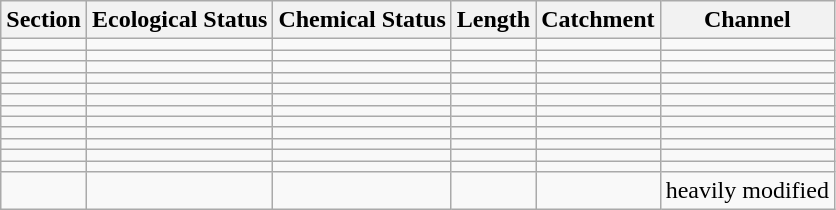<table class="wikitable">
<tr>
<th>Section</th>
<th>Ecological Status</th>
<th>Chemical Status</th>
<th>Length</th>
<th>Catchment</th>
<th>Channel</th>
</tr>
<tr>
<td></td>
<td></td>
<td></td>
<td></td>
<td></td>
<td></td>
</tr>
<tr>
<td></td>
<td></td>
<td></td>
<td></td>
<td></td>
<td></td>
</tr>
<tr>
<td></td>
<td></td>
<td></td>
<td></td>
<td></td>
<td></td>
</tr>
<tr>
<td></td>
<td></td>
<td></td>
<td></td>
<td></td>
<td></td>
</tr>
<tr>
<td></td>
<td></td>
<td></td>
<td></td>
<td></td>
<td></td>
</tr>
<tr>
<td></td>
<td></td>
<td></td>
<td></td>
<td></td>
<td></td>
</tr>
<tr>
<td></td>
<td></td>
<td></td>
<td></td>
<td></td>
<td></td>
</tr>
<tr>
<td></td>
<td></td>
<td></td>
<td></td>
<td></td>
<td></td>
</tr>
<tr>
<td></td>
<td></td>
<td></td>
<td></td>
<td></td>
<td></td>
</tr>
<tr>
<td></td>
<td></td>
<td></td>
<td></td>
<td></td>
<td></td>
</tr>
<tr>
<td></td>
<td></td>
<td></td>
<td></td>
<td></td>
<td></td>
</tr>
<tr>
<td></td>
<td></td>
<td></td>
<td></td>
<td></td>
<td></td>
</tr>
<tr>
<td></td>
<td></td>
<td></td>
<td></td>
<td></td>
<td>heavily modified</td>
</tr>
</table>
